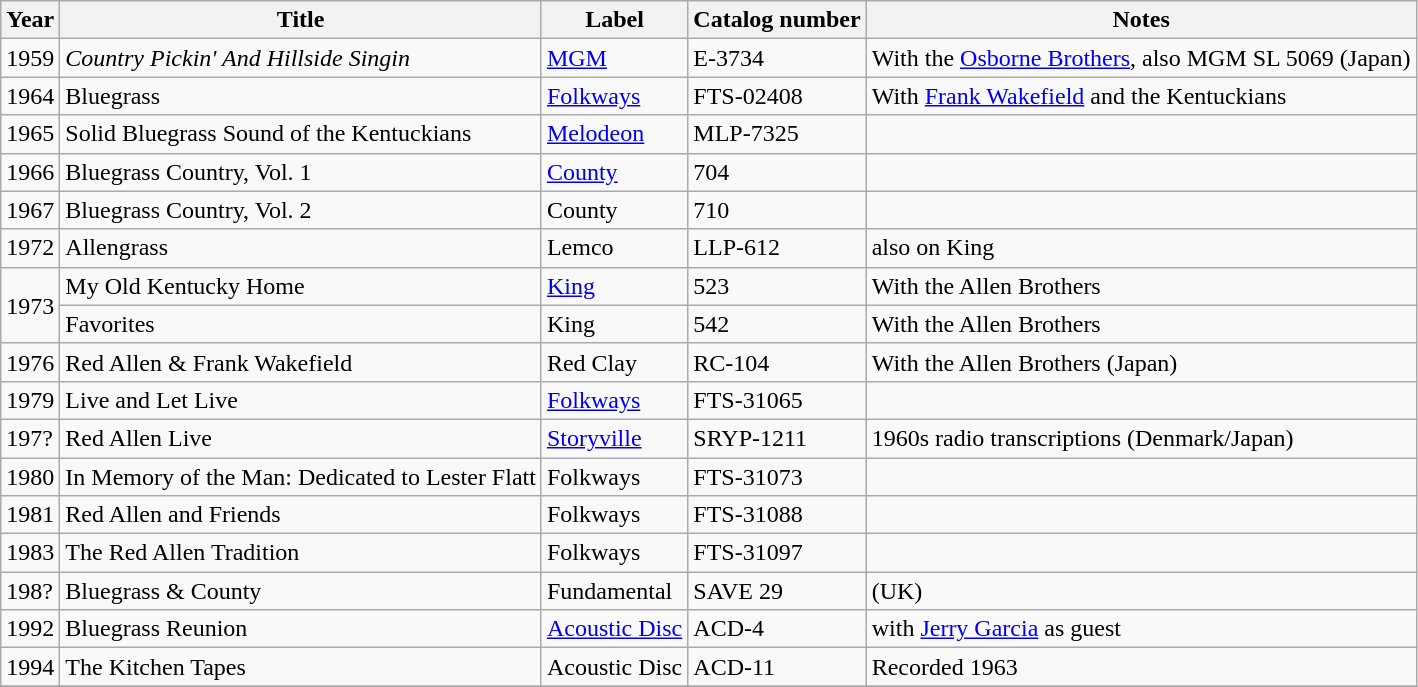<table class="wikitable sortable">
<tr>
<th>Year</th>
<th>Title</th>
<th>Label</th>
<th>Catalog number</th>
<th>Notes</th>
</tr>
<tr>
<td>1959</td>
<td><em>Country Pickin' And Hillside Singin<strong></td>
<td><a href='#'>MGM</a></td>
<td>E-3734</td>
<td>With the <a href='#'>Osborne Brothers</a>, also MGM SL 5069 </em>(Japan)<em></td>
</tr>
<tr>
<td>1964</td>
<td></em>Bluegrass<em></td>
<td><a href='#'>Folkways</a></td>
<td>FTS-02408</td>
<td>With <a href='#'>Frank Wakefield</a> and the Kentuckians</td>
</tr>
<tr>
<td>1965</td>
<td></em>Solid Bluegrass Sound of the Kentuckians<em></td>
<td><a href='#'>Melodeon</a></td>
<td>MLP-7325</td>
<td></td>
</tr>
<tr>
<td>1966</td>
<td></em>Bluegrass Country, Vol. 1<em></td>
<td><a href='#'>County</a></td>
<td>704</td>
<td></td>
</tr>
<tr>
<td>1967</td>
<td></em>Bluegrass Country, Vol. 2<em></td>
<td>County</td>
<td>710</td>
<td></td>
</tr>
<tr>
<td>1972</td>
<td></em>Allengrass<em></td>
<td>Lemco</td>
<td>LLP-612</td>
<td>also on King</td>
</tr>
<tr>
<td rowspan="2">1973</td>
<td></em>My Old Kentucky Home<em></td>
<td><a href='#'>King</a></td>
<td>523</td>
<td>With the Allen Brothers</td>
</tr>
<tr>
<td></em>Favorites<em></td>
<td>King</td>
<td>542</td>
<td>With the Allen Brothers</td>
</tr>
<tr>
<td>1976</td>
<td></em>Red Allen & Frank Wakefield<em></td>
<td>Red Clay</td>
<td>RC-104</td>
<td>With the Allen Brothers </em>(Japan)<em></td>
</tr>
<tr>
<td>1979</td>
<td></em>Live and Let Live<em></td>
<td><a href='#'>Folkways</a></td>
<td>FTS-31065</td>
<td></td>
</tr>
<tr>
<td>197?</td>
<td></em>Red Allen Live<em></td>
<td><a href='#'>Storyville</a></td>
<td>SRYP-1211</td>
<td>1960s radio transcriptions </em>(Denmark/Japan)<em></td>
</tr>
<tr>
<td>1980</td>
<td></em>In Memory of the Man: Dedicated to Lester Flatt<em></td>
<td>Folkways</td>
<td>FTS-31073</td>
<td></td>
</tr>
<tr>
<td>1981</td>
<td></em>Red Allen and Friends<em></td>
<td>Folkways</td>
<td>FTS-31088</td>
<td></td>
</tr>
<tr>
<td>1983</td>
<td></em>The Red Allen Tradition<em></td>
<td>Folkways</td>
<td>FTS-31097</td>
<td></td>
</tr>
<tr>
<td>198?</td>
<td></em>Bluegrass & County<em></td>
<td>Fundamental</td>
<td>SAVE 29</td>
<td></em>(UK)<em></td>
</tr>
<tr>
<td>1992</td>
<td></em>Bluegrass Reunion<em></td>
<td><a href='#'>Acoustic Disc</a></td>
<td>ACD-4</td>
<td>with <a href='#'>Jerry Garcia</a> as guest</td>
</tr>
<tr>
<td>1994</td>
<td></em>The Kitchen Tapes<em></td>
<td>Acoustic Disc</td>
<td>ACD-11</td>
<td>Recorded 1963</td>
</tr>
<tr>
</tr>
</table>
